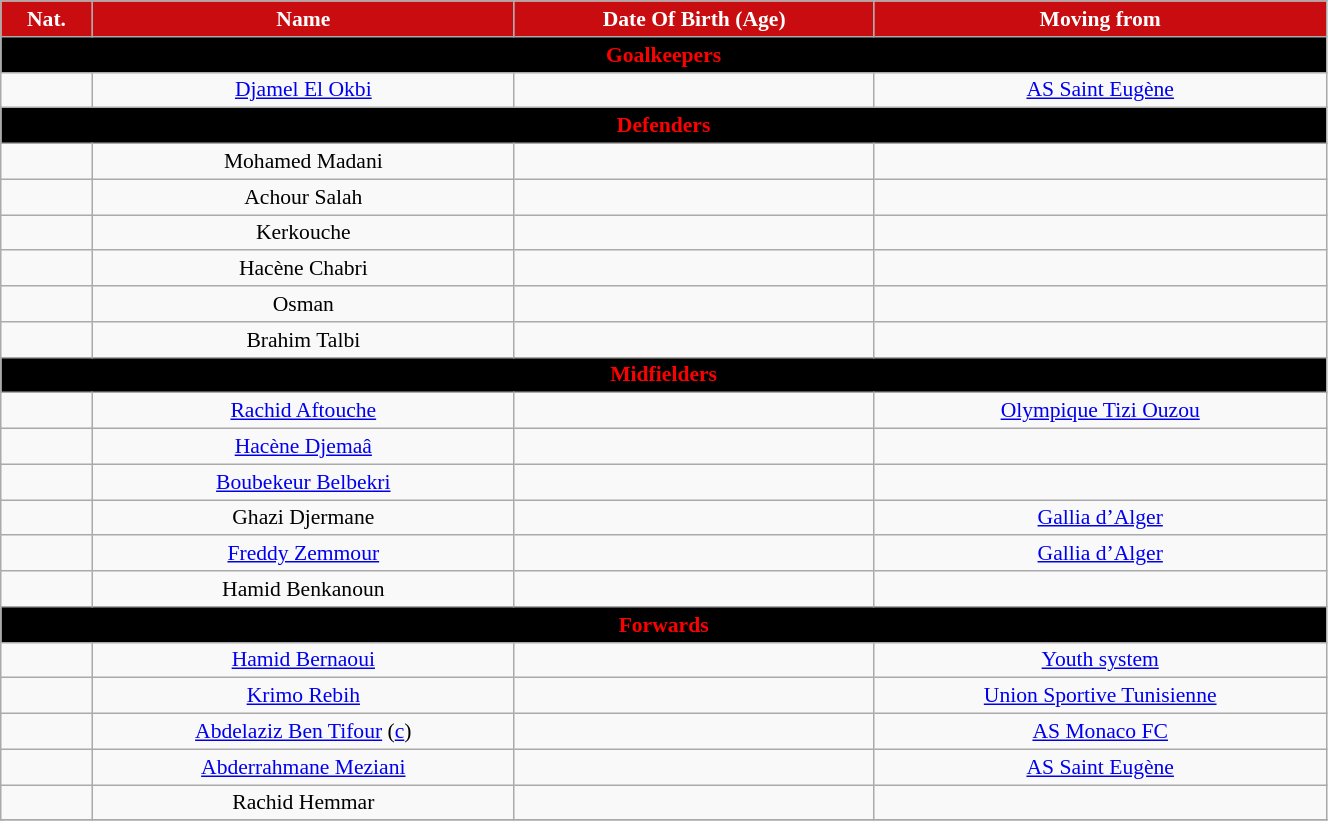<table class="wikitable" style="text-align:center; font-size:90%; width:70%">
<tr>
<th style="background:#c90c0f; color:white; text-align:center;">Nat.</th>
<th style="background:#c90c0f; color:white; text-align:center;">Name</th>
<th style="background:#c90c0f; color:white; text-align:center;">Date Of Birth (Age)</th>
<th style="background:#c90c0f; color:white; text-align:center;">Moving from</th>
</tr>
<tr>
<th colspan="10" style="background:#000000; color:red; text-align:center;">Goalkeepers</th>
</tr>
<tr>
<td></td>
<td><a href='#'>Djamel El Okbi</a></td>
<td></td>
<td> <a href='#'>AS Saint Eugène</a></td>
</tr>
<tr>
<th colspan="10" style="background:#000000; color:red; text-align:center;">Defenders</th>
</tr>
<tr>
<td></td>
<td>Mohamed Madani</td>
<td></td>
<td></td>
</tr>
<tr>
<td></td>
<td>Achour Salah</td>
<td></td>
<td></td>
</tr>
<tr>
<td></td>
<td>Kerkouche</td>
<td></td>
<td></td>
</tr>
<tr>
<td></td>
<td>Hacène Chabri</td>
<td></td>
<td></td>
</tr>
<tr>
<td></td>
<td>Osman</td>
<td></td>
<td></td>
</tr>
<tr>
<td></td>
<td>Brahim Talbi</td>
<td></td>
<td></td>
</tr>
<tr>
<th colspan="10" style="background:#000000; color:red; text-align:center;">Midfielders</th>
</tr>
<tr>
<td></td>
<td><a href='#'>Rachid Aftouche</a></td>
<td></td>
<td> <a href='#'>Olympique Tizi Ouzou</a></td>
</tr>
<tr>
<td></td>
<td><a href='#'>Hacène Djemaâ</a></td>
<td></td>
<td></td>
</tr>
<tr>
<td></td>
<td><a href='#'>Boubekeur Belbekri</a></td>
<td></td>
<td></td>
</tr>
<tr>
<td></td>
<td>Ghazi Djermane</td>
<td></td>
<td> <a href='#'>Gallia d’Alger</a></td>
</tr>
<tr>
<td></td>
<td><a href='#'>Freddy Zemmour</a></td>
<td></td>
<td> <a href='#'>Gallia d’Alger</a></td>
</tr>
<tr>
<td></td>
<td>Hamid Benkanoun</td>
<td></td>
<td></td>
</tr>
<tr>
<th colspan="10" style="background:#000000; color:red; text-align:center;">Forwards</th>
</tr>
<tr>
<td></td>
<td><a href='#'>Hamid Bernaoui</a></td>
<td></td>
<td><a href='#'>Youth system</a></td>
</tr>
<tr>
<td></td>
<td><a href='#'>Krimo Rebih</a></td>
<td></td>
<td> <a href='#'>Union Sportive Tunisienne</a></td>
</tr>
<tr>
<td></td>
<td><a href='#'>Abdelaziz Ben Tifour</a> (<a href='#'>c</a>)</td>
<td></td>
<td> <a href='#'>AS Monaco FC</a></td>
</tr>
<tr>
<td></td>
<td><a href='#'>Abderrahmane Meziani</a></td>
<td></td>
<td> <a href='#'>AS Saint Eugène</a></td>
</tr>
<tr>
<td></td>
<td>Rachid Hemmar</td>
<td></td>
<td></td>
</tr>
<tr>
</tr>
</table>
